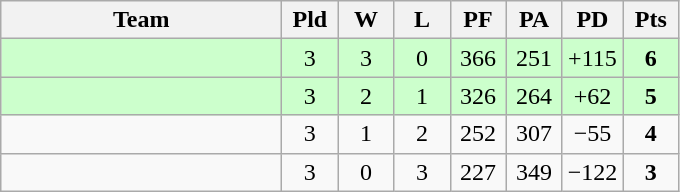<table class=wikitable style="text-align:center">
<tr>
<th width=180>Team</th>
<th width=30>Pld</th>
<th width=30>W</th>
<th width=30>L</th>
<th width=30>PF</th>
<th width=30>PA</th>
<th width=30>PD</th>
<th width=30>Pts</th>
</tr>
<tr bgcolor="#ccffcc">
<td align="left"></td>
<td>3</td>
<td>3</td>
<td>0</td>
<td>366</td>
<td>251</td>
<td>+115</td>
<td><strong>6</strong></td>
</tr>
<tr bgcolor="#ccffcc">
<td align="left"></td>
<td>3</td>
<td>2</td>
<td>1</td>
<td>326</td>
<td>264</td>
<td>+62</td>
<td><strong>5</strong></td>
</tr>
<tr>
<td align="left"></td>
<td>3</td>
<td>1</td>
<td>2</td>
<td>252</td>
<td>307</td>
<td>−55</td>
<td><strong>4</strong></td>
</tr>
<tr>
<td align="left"></td>
<td>3</td>
<td>0</td>
<td>3</td>
<td>227</td>
<td>349</td>
<td>−122</td>
<td><strong>3</strong></td>
</tr>
</table>
